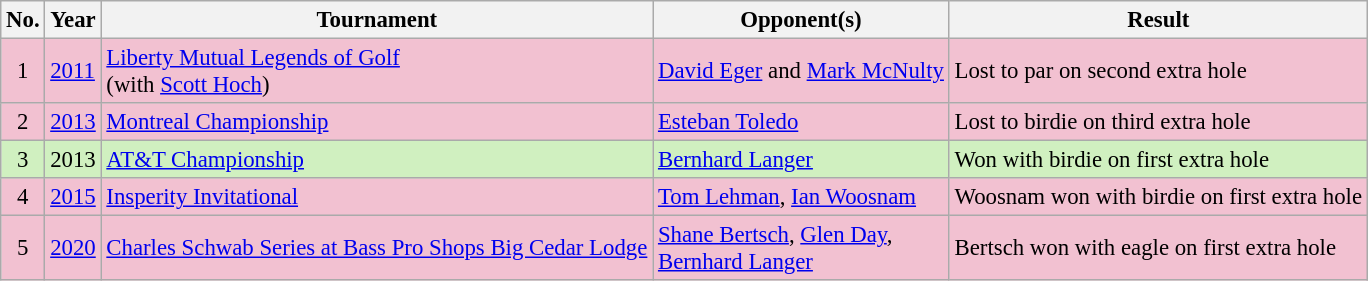<table class="wikitable" style="font-size:95%;">
<tr>
<th>No.</th>
<th>Year</th>
<th>Tournament</th>
<th>Opponent(s)</th>
<th>Result</th>
</tr>
<tr style="background:#F2C1D1;">
<td align=center>1</td>
<td><a href='#'>2011</a></td>
<td><a href='#'>Liberty Mutual Legends of Golf</a><br>(with  <a href='#'>Scott Hoch</a>)</td>
<td> <a href='#'>David Eger</a> and  <a href='#'>Mark McNulty</a></td>
<td>Lost to par on second extra hole</td>
</tr>
<tr style="background:#F2C1D1;">
<td align=center>2</td>
<td><a href='#'>2013</a></td>
<td><a href='#'>Montreal Championship</a></td>
<td> <a href='#'>Esteban Toledo</a></td>
<td>Lost to birdie on third extra hole</td>
</tr>
<tr style="background:#D0F0C0;">
<td align=center>3</td>
<td>2013</td>
<td><a href='#'>AT&T Championship</a></td>
<td> <a href='#'>Bernhard Langer</a></td>
<td>Won with birdie on first extra hole</td>
</tr>
<tr style="background:#F2C1D1;">
<td align=center>4</td>
<td><a href='#'>2015</a></td>
<td><a href='#'>Insperity Invitational</a></td>
<td> <a href='#'>Tom Lehman</a>,  <a href='#'>Ian Woosnam</a></td>
<td>Woosnam won with birdie on first extra hole</td>
</tr>
<tr style="background:#F2C1D1;">
<td align=center>5</td>
<td><a href='#'>2020</a></td>
<td><a href='#'>Charles Schwab Series at Bass Pro Shops Big Cedar Lodge</a></td>
<td> <a href='#'>Shane Bertsch</a>,  <a href='#'>Glen Day</a>,<br> <a href='#'>Bernhard Langer</a></td>
<td>Bertsch won with eagle on first extra hole</td>
</tr>
</table>
